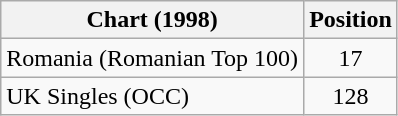<table class="wikitable">
<tr>
<th>Chart (1998)</th>
<th>Position</th>
</tr>
<tr>
<td>Romania (Romanian Top 100)</td>
<td align="center">17</td>
</tr>
<tr>
<td>UK Singles (OCC)</td>
<td align="center">128</td>
</tr>
</table>
